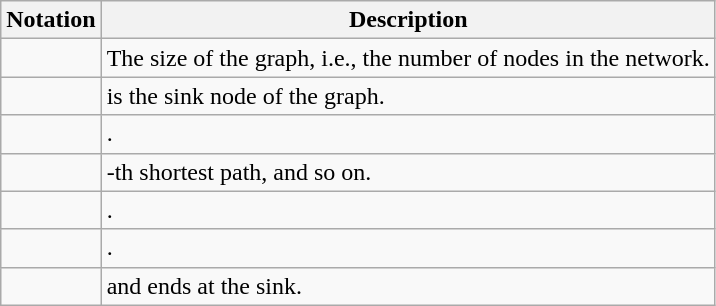<table class="wikitable">
<tr>
<th>Notation</th>
<th>Description</th>
</tr>
<tr>
<td></td>
<td>The size of the graph, i.e., the number of nodes in the network.</td>
</tr>
<tr>
<td></td>
<td> is the sink node of the graph.</td>
</tr>
<tr>
<td></td>
<td>.</td>
</tr>
<tr>
<td></td>
<td>-th shortest path, and so on.</td>
</tr>
<tr>
<td></td>
<td>.</td>
</tr>
<tr>
<td></td>
<td>.</td>
</tr>
<tr>
<td></td>
<td> and ends at the sink.</td>
</tr>
</table>
